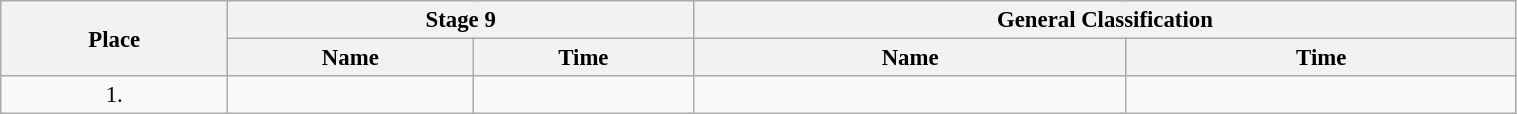<table class=wikitable style="font-size:95%" width="80%">
<tr>
<th rowspan="2">Place</th>
<th colspan="2">Stage 9</th>
<th colspan="2">General Classification</th>
</tr>
<tr>
<th>Name</th>
<th>Time</th>
<th>Name</th>
<th>Time</th>
</tr>
<tr>
<td align="center">1.</td>
<td></td>
<td></td>
<td></td>
<td></td>
</tr>
</table>
